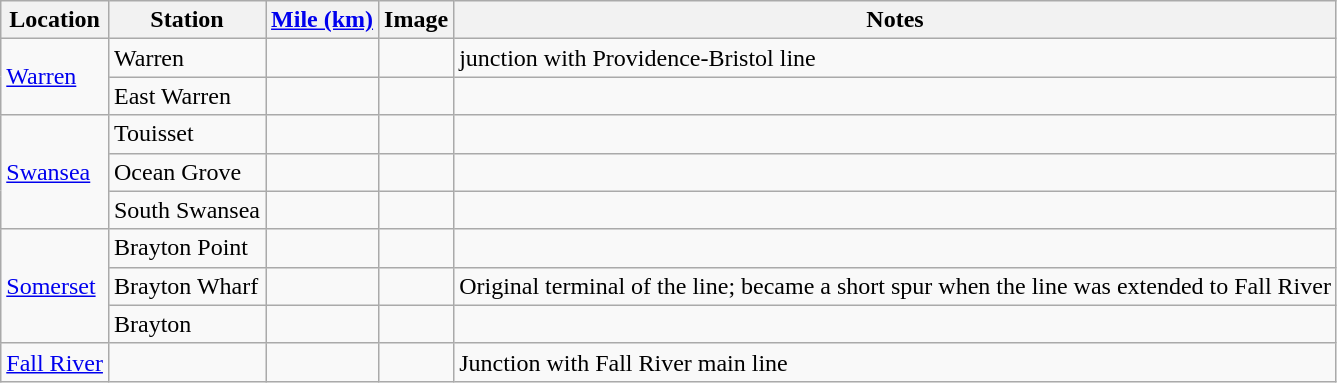<table class="wikitable">
<tr>
<th>Location</th>
<th>Station</th>
<th><a href='#'>Mile (km)</a></th>
<th>Image</th>
<th>Notes</th>
</tr>
<tr>
<td rowspan="2"><a href='#'>Warren</a></td>
<td>Warren</td>
<td></td>
<td></td>
<td>junction with Providence-Bristol line</td>
</tr>
<tr>
<td>East Warren</td>
<td></td>
<td></td>
<td></td>
</tr>
<tr>
<td rowspan=3><a href='#'>Swansea</a></td>
<td>Touisset</td>
<td></td>
<td></td>
<td></td>
</tr>
<tr>
<td>Ocean Grove</td>
<td></td>
<td></td>
<td></td>
</tr>
<tr>
<td>South Swansea</td>
<td></td>
<td></td>
<td></td>
</tr>
<tr>
<td rowspan=3"><a href='#'>Somerset</a></td>
<td>Brayton Point</td>
<td></td>
<td></td>
<td></td>
</tr>
<tr>
<td>Brayton Wharf</td>
<td></td>
<td></td>
<td>Original terminal of the line; became a short spur when the line was extended to Fall River</td>
</tr>
<tr>
<td>Brayton</td>
<td></td>
<td></td>
<td></td>
</tr>
<tr>
<td><a href='#'>Fall River</a></td>
<td></td>
<td></td>
<td></td>
<td>Junction with Fall River main line</td>
</tr>
</table>
